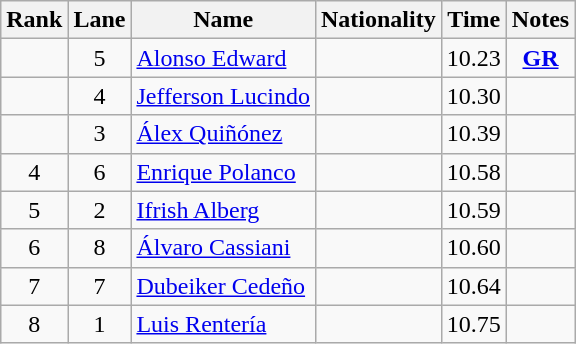<table class="wikitable sortable" style="text-align:center">
<tr>
<th>Rank</th>
<th>Lane</th>
<th>Name</th>
<th>Nationality</th>
<th>Time</th>
<th>Notes</th>
</tr>
<tr>
<td></td>
<td>5</td>
<td align=left><a href='#'>Alonso Edward</a></td>
<td align=left></td>
<td>10.23</td>
<td><strong><a href='#'>GR</a></strong></td>
</tr>
<tr>
<td></td>
<td>4</td>
<td align=left><a href='#'>Jefferson Lucindo</a></td>
<td align=left></td>
<td>10.30</td>
<td></td>
</tr>
<tr>
<td></td>
<td>3</td>
<td align=left><a href='#'>Álex Quiñónez</a></td>
<td align=left></td>
<td>10.39</td>
<td></td>
</tr>
<tr>
<td>4</td>
<td>6</td>
<td align=left><a href='#'>Enrique Polanco</a></td>
<td align=left></td>
<td>10.58</td>
<td></td>
</tr>
<tr>
<td>5</td>
<td>2</td>
<td align=left><a href='#'>Ifrish Alberg</a></td>
<td align=left></td>
<td>10.59</td>
<td></td>
</tr>
<tr>
<td>6</td>
<td>8</td>
<td align=left><a href='#'>Álvaro Cassiani</a></td>
<td align=left></td>
<td>10.60</td>
<td></td>
</tr>
<tr>
<td>7</td>
<td>7</td>
<td align=left><a href='#'>Dubeiker Cedeño</a></td>
<td align=left></td>
<td>10.64</td>
<td></td>
</tr>
<tr>
<td>8</td>
<td>1</td>
<td align=left><a href='#'>Luis Rentería</a></td>
<td align=left></td>
<td>10.75</td>
<td></td>
</tr>
</table>
